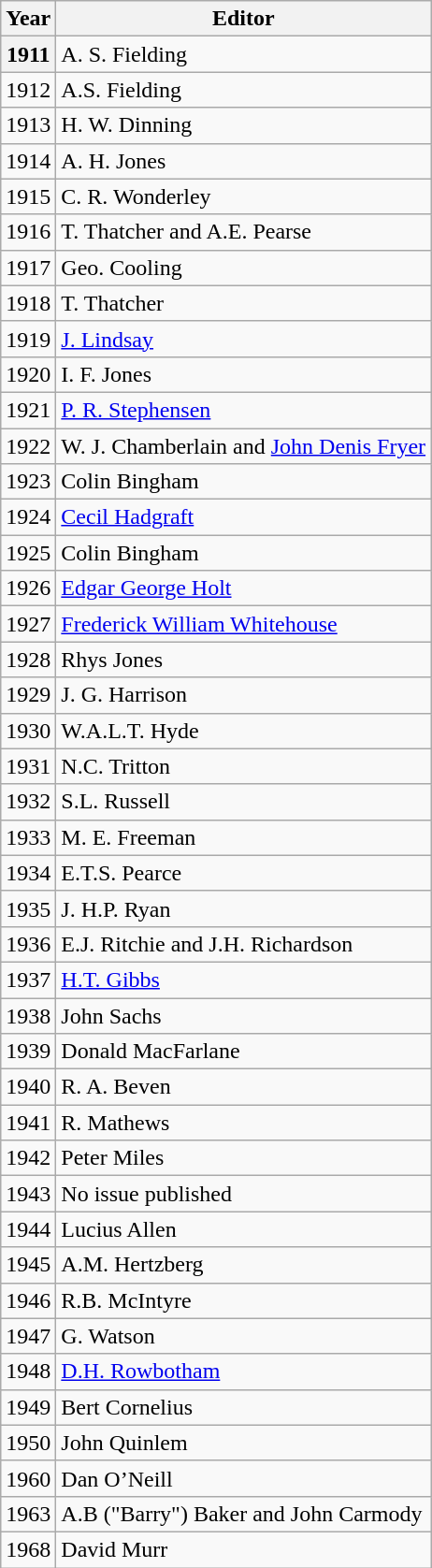<table class="wikitable">
<tr>
<th>Year</th>
<th>Editor</th>
</tr>
<tr>
<th><strong>1911</strong></th>
<td>A. S. Fielding</td>
</tr>
<tr>
<td>1912</td>
<td>A.S. Fielding</td>
</tr>
<tr>
<td>1913</td>
<td>H. W. Dinning</td>
</tr>
<tr>
<td>1914</td>
<td>A. H. Jones</td>
</tr>
<tr>
<td>1915</td>
<td>C. R. Wonderley</td>
</tr>
<tr>
<td>1916</td>
<td>T. Thatcher and A.E. Pearse</td>
</tr>
<tr>
<td>1917</td>
<td>Geo. Cooling</td>
</tr>
<tr>
<td>1918</td>
<td>T. Thatcher</td>
</tr>
<tr>
<td>1919</td>
<td><a href='#'>J. Lindsay</a></td>
</tr>
<tr>
<td>1920</td>
<td>I. F. Jones</td>
</tr>
<tr>
<td>1921</td>
<td><a href='#'>P. R. Stephensen</a></td>
</tr>
<tr>
<td>1922</td>
<td>W. J. Chamberlain and <a href='#'>John Denis Fryer</a></td>
</tr>
<tr>
<td>1923</td>
<td>Colin Bingham</td>
</tr>
<tr>
<td>1924</td>
<td><a href='#'>Cecil Hadgraft</a></td>
</tr>
<tr>
<td>1925</td>
<td>Colin Bingham</td>
</tr>
<tr>
<td>1926</td>
<td><a href='#'>Edgar George Holt</a></td>
</tr>
<tr>
<td>1927</td>
<td><a href='#'>Frederick William Whitehouse</a></td>
</tr>
<tr>
<td>1928</td>
<td>Rhys Jones</td>
</tr>
<tr>
<td>1929</td>
<td>J. G. Harrison</td>
</tr>
<tr>
<td>1930</td>
<td>W.A.L.T. Hyde</td>
</tr>
<tr>
<td>1931</td>
<td>N.C. Tritton</td>
</tr>
<tr>
<td>1932</td>
<td>S.L. Russell</td>
</tr>
<tr>
<td>1933</td>
<td>M. E. Freeman</td>
</tr>
<tr>
<td>1934</td>
<td>E.T.S. Pearce</td>
</tr>
<tr>
<td>1935</td>
<td>J. H.P. Ryan</td>
</tr>
<tr>
<td>1936</td>
<td>E.J. Ritchie and J.H. Richardson</td>
</tr>
<tr>
<td>1937</td>
<td><a href='#'>H.T. Gibbs</a></td>
</tr>
<tr>
<td>1938</td>
<td>John Sachs</td>
</tr>
<tr>
<td>1939</td>
<td>Donald MacFarlane</td>
</tr>
<tr>
<td>1940</td>
<td>R. A. Beven</td>
</tr>
<tr>
<td>1941</td>
<td>R. Mathews</td>
</tr>
<tr>
<td>1942</td>
<td>Peter Miles</td>
</tr>
<tr>
<td>1943</td>
<td>No issue published</td>
</tr>
<tr>
<td>1944</td>
<td>Lucius Allen</td>
</tr>
<tr>
<td>1945</td>
<td>A.M. Hertzberg</td>
</tr>
<tr>
<td>1946</td>
<td>R.B. McIntyre</td>
</tr>
<tr>
<td>1947</td>
<td>G. Watson</td>
</tr>
<tr>
<td>1948</td>
<td><a href='#'>D.H. Rowbotham</a></td>
</tr>
<tr>
<td>1949</td>
<td>Bert Cornelius</td>
</tr>
<tr>
<td>1950</td>
<td>John Quinlem</td>
</tr>
<tr>
<td>1960</td>
<td>Dan O’Neill</td>
</tr>
<tr>
<td>1963</td>
<td>A.B ("Barry") Baker and John Carmody</td>
</tr>
<tr>
<td>1968</td>
<td>David Murr</td>
</tr>
</table>
